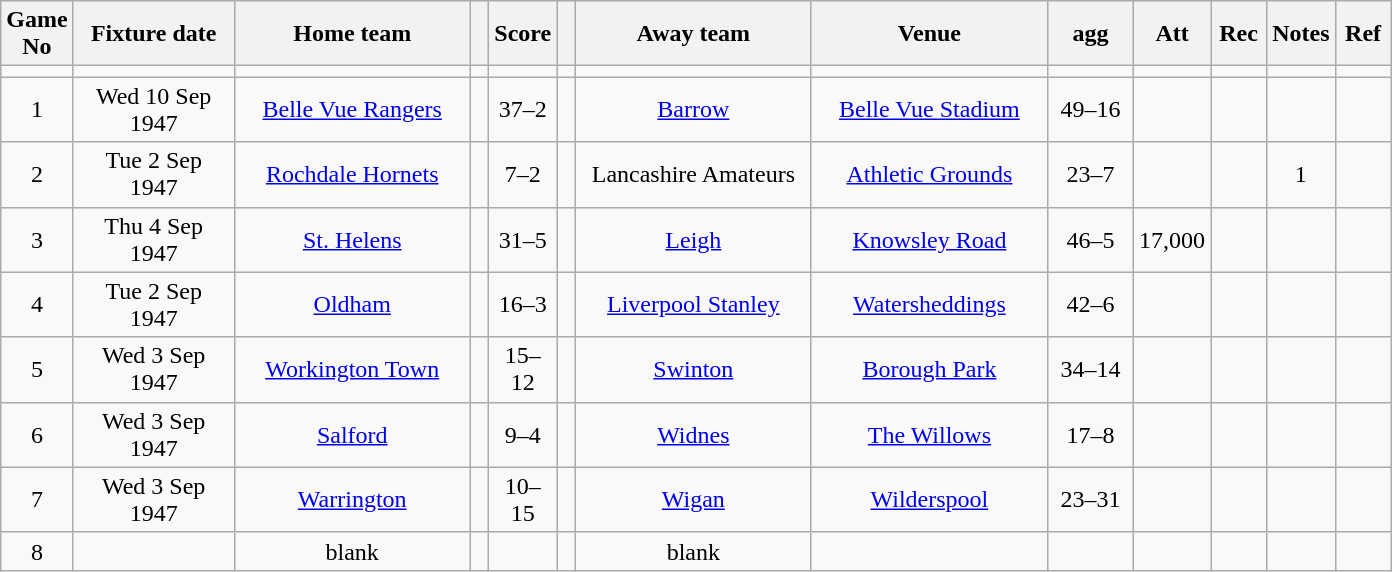<table class="wikitable" style="text-align:center;">
<tr>
<th width=20 abbr="No">Game No</th>
<th width=100 abbr="Date">Fixture date</th>
<th width=150 abbr="Home team">Home team</th>
<th width=5 abbr="space"></th>
<th width=20 abbr="Score">Score</th>
<th width=5 abbr="space"></th>
<th width=150 abbr="Away team">Away team</th>
<th width=150 abbr="Venue">Venue</th>
<th width=50 abbr="agg">agg</th>
<th width=30 abbr="Att">Att</th>
<th width=30 abbr="Rec">Rec</th>
<th width=20 abbr="Notes">Notes</th>
<th width=30 abbr="Ref">Ref</th>
</tr>
<tr>
<td></td>
<td></td>
<td></td>
<td></td>
<td></td>
<td></td>
<td></td>
<td></td>
<td></td>
<td></td>
<td></td>
<td></td>
</tr>
<tr>
<td>1</td>
<td>Wed 10 Sep 1947</td>
<td><a href='#'>Belle Vue Rangers</a></td>
<td></td>
<td>37–2</td>
<td></td>
<td><a href='#'>Barrow</a></td>
<td><a href='#'>Belle Vue Stadium</a></td>
<td>49–16</td>
<td></td>
<td></td>
<td></td>
<td></td>
</tr>
<tr>
<td>2</td>
<td>Tue 2 Sep 1947</td>
<td><a href='#'>Rochdale Hornets</a></td>
<td></td>
<td>7–2</td>
<td></td>
<td>Lancashire Amateurs</td>
<td><a href='#'>Athletic Grounds</a></td>
<td>23–7</td>
<td></td>
<td></td>
<td>1</td>
<td></td>
</tr>
<tr>
<td>3</td>
<td>Thu 4 Sep 1947</td>
<td><a href='#'>St. Helens</a></td>
<td></td>
<td>31–5</td>
<td></td>
<td><a href='#'>Leigh</a></td>
<td><a href='#'>Knowsley Road</a></td>
<td>46–5</td>
<td>17,000</td>
<td></td>
<td></td>
<td></td>
</tr>
<tr>
<td>4</td>
<td>Tue 2 Sep 1947</td>
<td><a href='#'>Oldham</a></td>
<td></td>
<td>16–3</td>
<td></td>
<td><a href='#'>Liverpool Stanley</a></td>
<td><a href='#'>Watersheddings</a></td>
<td>42–6</td>
<td></td>
<td></td>
<td></td>
<td></td>
</tr>
<tr>
<td>5</td>
<td>Wed 3 Sep 1947</td>
<td><a href='#'>Workington Town</a></td>
<td></td>
<td>15–12</td>
<td></td>
<td><a href='#'>Swinton</a></td>
<td><a href='#'>Borough Park</a></td>
<td>34–14</td>
<td></td>
<td></td>
<td></td>
<td></td>
</tr>
<tr>
<td>6</td>
<td>Wed 3 Sep 1947</td>
<td><a href='#'>Salford</a></td>
<td></td>
<td>9–4</td>
<td></td>
<td><a href='#'>Widnes</a></td>
<td><a href='#'>The Willows</a></td>
<td>17–8</td>
<td></td>
<td></td>
<td></td>
<td></td>
</tr>
<tr>
<td>7</td>
<td>Wed 3 Sep 1947</td>
<td><a href='#'>Warrington</a></td>
<td></td>
<td>10–15</td>
<td></td>
<td><a href='#'>Wigan</a></td>
<td><a href='#'>Wilderspool</a></td>
<td>23–31</td>
<td></td>
<td></td>
<td></td>
<td></td>
</tr>
<tr>
<td>8</td>
<td></td>
<td>blank</td>
<td></td>
<td></td>
<td></td>
<td>blank</td>
<td></td>
<td></td>
<td></td>
<td></td>
<td></td>
<td></td>
</tr>
</table>
